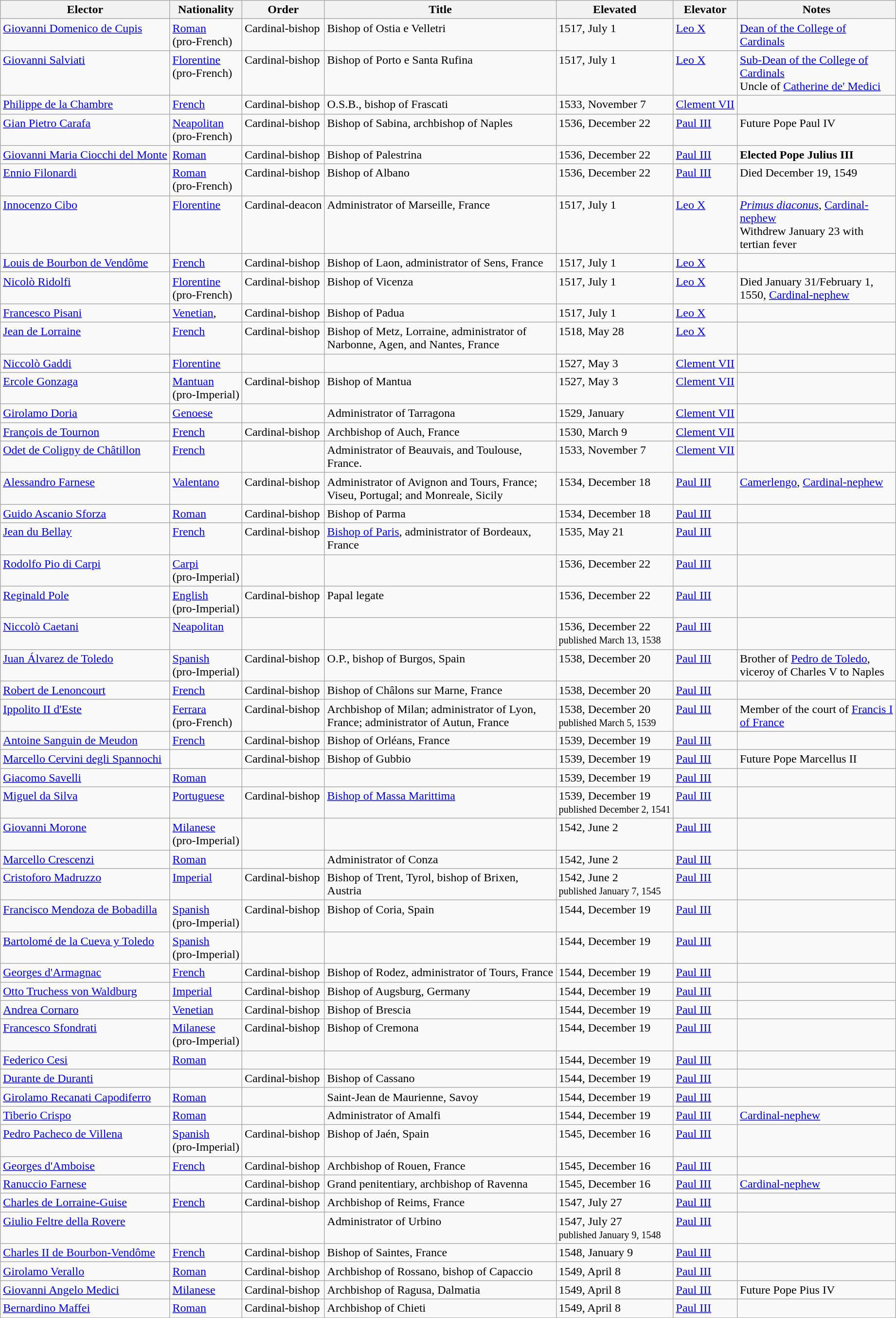<table class="wikitable sortable collapsible collapsed">
<tr>
<th width="*">Elector</th>
<th width="*">Nationality</th>
<th width="*">Order</th>
<th width=310pt>Title</th>
<th>Elevated</th>
<th width="*">Elevator</th>
<th width=210pt>Notes</th>
</tr>
<tr valign="top">
<td><a href='#'>Giovanni Domenico de Cupis</a></td>
<td><a href='#'>Roman</a><br>(pro-French)</td>
<td>Cardinal-bishop</td>
<td>Bishop of Ostia e Velletri</td>
<td>1517, July 1</td>
<td><a href='#'>Leo X</a></td>
<td><a href='#'>Dean of the College of Cardinals</a></td>
</tr>
<tr valign="top">
<td><a href='#'>Giovanni Salviati</a></td>
<td><a href='#'>Florentine</a><br>(pro-French)</td>
<td>Cardinal-bishop</td>
<td>Bishop of Porto e Santa Rufina</td>
<td>1517, July 1</td>
<td><a href='#'>Leo X</a></td>
<td><a href='#'>Sub-Dean of the College of Cardinals</a><br>Uncle of <a href='#'>Catherine de' Medici</a></td>
</tr>
<tr valign="top">
<td><a href='#'>Philippe de la Chambre</a></td>
<td><a href='#'>French</a></td>
<td>Cardinal-bishop</td>
<td>O.S.B., bishop of Frascati</td>
<td>1533, November 7</td>
<td><a href='#'>Clement VII</a></td>
<td></td>
</tr>
<tr valign="top">
<td><a href='#'>Gian Pietro Carafa</a></td>
<td><a href='#'>Neapolitan</a><br>(pro-French)</td>
<td>Cardinal-bishop</td>
<td>Bishop of Sabina, archbishop of Naples</td>
<td>1536, December 22</td>
<td><a href='#'>Paul III</a></td>
<td>Future Pope Paul IV</td>
</tr>
<tr valign="top">
<td><a href='#'>Giovanni Maria Ciocchi del Monte</a></td>
<td><a href='#'>Roman</a></td>
<td>Cardinal-bishop</td>
<td>Bishop of Palestrina</td>
<td>1536, December 22</td>
<td><a href='#'>Paul III</a></td>
<td><strong>Elected Pope Julius III</strong></td>
</tr>
<tr valign="top">
<td><a href='#'>Ennio Filonardi</a></td>
<td><a href='#'>Roman</a><br>(pro-French)</td>
<td>Cardinal-bishop</td>
<td>Bishop of Albano</td>
<td>1536, December 22</td>
<td><a href='#'>Paul III</a></td>
<td>Died December 19, 1549</td>
</tr>
<tr valign="top">
<td><a href='#'>Innocenzo Cibo</a></td>
<td><a href='#'>Florentine</a></td>
<td>Cardinal-deacon</td>
<td>Administrator of Marseille, France</td>
<td>1517, July 1</td>
<td><a href='#'>Leo X</a></td>
<td><a href='#'><em>Primus diaconus</em></a>, <a href='#'>Cardinal-nephew</a><br>Withdrew January 23 with tertian fever</td>
</tr>
<tr valign="top">
<td><a href='#'>Louis de Bourbon de Vendôme</a></td>
<td><a href='#'>French</a></td>
<td>Cardinal-bishop</td>
<td>Bishop of Laon, administrator of Sens, France</td>
<td>1517, July 1</td>
<td><a href='#'>Leo X</a></td>
<td></td>
</tr>
<tr valign="top">
<td><a href='#'>Nicolò Ridolfi</a></td>
<td><a href='#'>Florentine</a><br>(pro-French)</td>
<td>Cardinal-bishop</td>
<td>Bishop of Vicenza</td>
<td>1517, July 1</td>
<td><a href='#'>Leo X</a></td>
<td>Died January 31/February 1, 1550, <a href='#'>Cardinal-nephew</a></td>
</tr>
<tr valign="top">
<td><a href='#'>Francesco Pisani</a></td>
<td><a href='#'>Venetian</a>,</td>
<td>Cardinal-bishop</td>
<td>Bishop of Padua</td>
<td>1517, July 1</td>
<td><a href='#'>Leo X</a></td>
<td></td>
</tr>
<tr valign="top">
<td><a href='#'>Jean de Lorraine</a></td>
<td><a href='#'>French</a></td>
<td>Cardinal-bishop</td>
<td>Bishop of Metz, Lorraine, administrator of Narbonne, Agen, and Nantes, France</td>
<td>1518, May 28</td>
<td><a href='#'>Leo X</a></td>
<td></td>
</tr>
<tr valign="top">
<td><a href='#'>Niccolò Gaddi</a></td>
<td><a href='#'>Florentine</a></td>
<td></td>
<td></td>
<td>1527, May 3</td>
<td><a href='#'>Clement VII</a></td>
<td></td>
</tr>
<tr valign="top">
<td><a href='#'>Ercole Gonzaga</a></td>
<td><a href='#'>Mantuan</a><br>(pro-Imperial)</td>
<td>Cardinal-bishop</td>
<td>Bishop of Mantua</td>
<td>1527, May 3</td>
<td><a href='#'>Clement VII</a></td>
<td></td>
</tr>
<tr valign="top">
<td><a href='#'>Girolamo Doria</a></td>
<td><a href='#'>Genoese</a></td>
<td></td>
<td>Administrator of Tarragona</td>
<td>1529, January</td>
<td><a href='#'>Clement VII</a></td>
<td></td>
</tr>
<tr valign="top">
<td><a href='#'>François de Tournon</a></td>
<td><a href='#'>French</a></td>
<td>Cardinal-bishop</td>
<td>Archbishop of Auch, France</td>
<td>1530, March 9</td>
<td><a href='#'>Clement VII</a></td>
<td></td>
</tr>
<tr valign="top">
<td><a href='#'>Odet de Coligny de Châtillon</a></td>
<td><a href='#'>French</a></td>
<td></td>
<td>Administrator of Beauvais, and Toulouse, France.</td>
<td>1533, November 7</td>
<td><a href='#'>Clement VII</a></td>
<td></td>
</tr>
<tr valign="top">
<td><a href='#'>Alessandro Farnese</a></td>
<td><a href='#'>Valentano</a></td>
<td>Cardinal-bishop</td>
<td>Administrator of Avignon and Tours, France; Viseu, Portugal; and Monreale, Sicily</td>
<td>1534, December 18</td>
<td><a href='#'>Paul III</a></td>
<td><a href='#'>Camerlengo</a>, <a href='#'>Cardinal-nephew</a></td>
</tr>
<tr valign="top">
<td><a href='#'>Guido Ascanio Sforza</a></td>
<td><a href='#'>Roman</a></td>
<td>Cardinal-bishop</td>
<td>Bishop of Parma</td>
<td>1534, December 18</td>
<td><a href='#'>Paul III</a></td>
<td></td>
</tr>
<tr valign="top">
<td><a href='#'>Jean du Bellay</a></td>
<td><a href='#'>French</a></td>
<td>Cardinal-bishop</td>
<td><a href='#'>Bishop of Paris</a>, administrator of Bordeaux, France</td>
<td>1535, May 21</td>
<td><a href='#'>Paul III</a></td>
<td></td>
</tr>
<tr valign="top">
<td><a href='#'>Rodolfo Pio di Carpi</a></td>
<td><a href='#'>Carpi</a><br>(pro-Imperial)</td>
<td></td>
<td></td>
<td>1536, December 22</td>
<td><a href='#'>Paul III</a></td>
<td></td>
</tr>
<tr valign="top">
<td><a href='#'>Reginald Pole</a></td>
<td><a href='#'>English</a><br>(pro-Imperial)</td>
<td>Cardinal-bishop</td>
<td>Papal legate </td>
<td>1536, December 22</td>
<td><a href='#'>Paul III</a></td>
<td></td>
</tr>
<tr valign="top">
<td><a href='#'>Niccolò Caetani</a></td>
<td><a href='#'>Neapolitan</a></td>
<td></td>
<td></td>
<td>1536, December 22<br><small>published March 13, 1538</small></td>
<td><a href='#'>Paul III</a></td>
<td></td>
</tr>
<tr valign="top">
<td><a href='#'>Juan Álvarez de Toledo</a></td>
<td><a href='#'>Spanish</a><br>(pro-Imperial)</td>
<td>Cardinal-bishop</td>
<td>O.P., bishop of Burgos, Spain</td>
<td>1538, December 20</td>
<td><a href='#'>Paul III</a></td>
<td>Brother of <a href='#'>Pedro de Toledo</a>, viceroy of Charles V to Naples</td>
</tr>
<tr valign="top">
<td><a href='#'>Robert de Lenoncourt</a></td>
<td><a href='#'>French</a></td>
<td>Cardinal-bishop</td>
<td>Bishop of Châlons sur Marne, France</td>
<td>1538, December 20</td>
<td><a href='#'>Paul III</a></td>
<td></td>
</tr>
<tr valign="top">
<td><a href='#'>Ippolito II d'Este</a></td>
<td><a href='#'>Ferrara</a><br>(pro-French)</td>
<td>Cardinal-bishop</td>
<td>Archbishop of Milan; administrator of Lyon, France; administrator of Autun, France</td>
<td>1538, December 20<br><small>published March 5, 1539</small></td>
<td><a href='#'>Paul III</a></td>
<td>Member of the court of <a href='#'>Francis I of France</a></td>
</tr>
<tr valign="top">
<td><a href='#'>Antoine Sanguin de Meudon</a></td>
<td><a href='#'>French</a></td>
<td>Cardinal-bishop</td>
<td>Bishop of Orléans, France</td>
<td>1539, December 19</td>
<td><a href='#'>Paul III</a></td>
<td></td>
</tr>
<tr valign="top">
<td><a href='#'>Marcello Cervini degli Spannochi</a></td>
<td></td>
<td>Cardinal-bishop</td>
<td>Bishop of Gubbio</td>
<td>1539, December 19</td>
<td><a href='#'>Paul III</a></td>
<td>Future Pope Marcellus II</td>
</tr>
<tr valign="top">
<td><a href='#'>Giacomo Savelli</a></td>
<td><a href='#'>Roman</a></td>
<td></td>
<td></td>
<td>1539, December 19</td>
<td><a href='#'>Paul III</a></td>
<td></td>
</tr>
<tr valign="top">
<td><a href='#'>Miguel da Silva</a></td>
<td><a href='#'>Portuguese</a></td>
<td>Cardinal-bishop</td>
<td><a href='#'>Bishop of Massa Marittima</a></td>
<td>1539, December 19<br><small>published December 2, 1541</small></td>
<td><a href='#'>Paul III</a></td>
<td></td>
</tr>
<tr valign="top">
<td><a href='#'>Giovanni Morone</a></td>
<td><a href='#'>Milanese</a><br>(pro-Imperial)</td>
<td></td>
<td></td>
<td>1542, June 2</td>
<td><a href='#'>Paul III</a></td>
<td></td>
</tr>
<tr valign="top">
<td><a href='#'>Marcello Crescenzi</a></td>
<td><a href='#'>Roman</a></td>
<td></td>
<td>Administrator of Conza</td>
<td>1542, June 2</td>
<td><a href='#'>Paul III</a></td>
<td></td>
</tr>
<tr valign="top">
<td><a href='#'>Cristoforo Madruzzo</a></td>
<td><a href='#'>Imperial</a></td>
<td>Cardinal-bishop</td>
<td>Bishop of Trent, Tyrol, bishop of Brixen, Austria</td>
<td>1542, June 2<br><small>published January 7, 1545</small></td>
<td><a href='#'>Paul III</a></td>
<td></td>
</tr>
<tr valign="top">
<td><a href='#'>Francisco Mendoza de Bobadilla</a></td>
<td><a href='#'>Spanish</a><br>(pro-Imperial)</td>
<td>Cardinal-bishop</td>
<td>Bishop of Coria, Spain</td>
<td>1544, December 19</td>
<td><a href='#'>Paul III</a></td>
<td></td>
</tr>
<tr valign="top">
<td><a href='#'>Bartolomé de la Cueva y Toledo</a></td>
<td><a href='#'>Spanish</a><br>(pro-Imperial)</td>
<td></td>
<td></td>
<td>1544, December 19</td>
<td><a href='#'>Paul III</a></td>
<td></td>
</tr>
<tr valign="top">
<td><a href='#'>Georges d'Armagnac</a></td>
<td><a href='#'>French</a></td>
<td>Cardinal-bishop</td>
<td>Bishop of Rodez, administrator of Tours, France</td>
<td>1544, December 19</td>
<td><a href='#'>Paul III</a></td>
<td></td>
</tr>
<tr valign="top">
<td><a href='#'>Otto Truchess von Waldburg</a></td>
<td><a href='#'>Imperial</a></td>
<td>Cardinal-bishop</td>
<td>Bishop of Augsburg, Germany</td>
<td>1544, December 19</td>
<td><a href='#'>Paul III</a></td>
<td></td>
</tr>
<tr valign="top">
<td><a href='#'>Andrea Cornaro</a></td>
<td><a href='#'>Venetian</a></td>
<td>Cardinal-bishop</td>
<td>Bishop of Brescia</td>
<td>1544, December 19</td>
<td><a href='#'>Paul III</a></td>
<td></td>
</tr>
<tr valign="top">
<td><a href='#'>Francesco Sfondrati</a></td>
<td><a href='#'>Milanese</a><br>(pro-Imperial)</td>
<td>Cardinal-bishop</td>
<td>Bishop of Cremona</td>
<td>1544, December 19</td>
<td><a href='#'>Paul III</a></td>
<td></td>
</tr>
<tr valign="top">
<td><a href='#'>Federico Cesi</a></td>
<td><a href='#'>Roman</a></td>
<td></td>
<td></td>
<td>1544, December 19</td>
<td><a href='#'>Paul III</a></td>
<td></td>
</tr>
<tr valign="top">
<td><a href='#'>Durante de Duranti</a></td>
<td></td>
<td>Cardinal-bishop</td>
<td>Bishop of Cassano</td>
<td>1544, December 19</td>
<td><a href='#'>Paul III</a></td>
<td></td>
</tr>
<tr valign="top">
<td><a href='#'>Girolamo Recanati Capodiferro</a></td>
<td><a href='#'>Roman</a></td>
<td></td>
<td>Saint-Jean de Maurienne, Savoy</td>
<td>1544, December 19</td>
<td><a href='#'>Paul III</a></td>
<td></td>
</tr>
<tr valign="top">
<td><a href='#'>Tiberio Crispo</a></td>
<td><a href='#'>Roman</a></td>
<td></td>
<td>Administrator of Amalfi</td>
<td>1544, December 19</td>
<td><a href='#'>Paul III</a></td>
<td><a href='#'>Cardinal-nephew</a></td>
</tr>
<tr valign="top">
<td><a href='#'>Pedro Pacheco de Villena</a></td>
<td><a href='#'>Spanish</a><br>(pro-Imperial)</td>
<td>Cardinal-bishop</td>
<td>Bishop of Jaén, Spain</td>
<td>1545, December 16</td>
<td><a href='#'>Paul III</a></td>
<td></td>
</tr>
<tr valign="top">
<td><a href='#'>Georges d'Amboise</a></td>
<td><a href='#'>French</a></td>
<td>Cardinal-bishop</td>
<td>Archbishop of Rouen, France</td>
<td>1545, December 16</td>
<td><a href='#'>Paul III</a></td>
<td></td>
</tr>
<tr valign="top">
<td><a href='#'>Ranuccio Farnese</a></td>
<td></td>
<td>Cardinal-bishop</td>
<td>Grand penitentiary, archbishop of Ravenna</td>
<td>1545, December 16</td>
<td><a href='#'>Paul III</a></td>
<td><a href='#'>Cardinal-nephew</a></td>
</tr>
<tr valign="top">
<td><a href='#'>Charles de Lorraine-Guise</a></td>
<td><a href='#'>French</a></td>
<td>Cardinal-bishop</td>
<td>Archbishop of Reims, France</td>
<td>1547, July 27</td>
<td><a href='#'>Paul III</a></td>
<td></td>
</tr>
<tr valign="top">
<td><a href='#'>Giulio Feltre della Rovere</a></td>
<td></td>
<td></td>
<td>Administrator of Urbino</td>
<td>1547, July 27<br><small>published January 9, 1548</small></td>
<td><a href='#'>Paul III</a></td>
<td></td>
</tr>
<tr valign="top">
<td><a href='#'>Charles II de Bourbon-Vendôme</a></td>
<td><a href='#'>French</a></td>
<td>Cardinal-bishop</td>
<td>Bishop of Saintes, France</td>
<td>1548, January 9</td>
<td><a href='#'>Paul III</a></td>
<td></td>
</tr>
<tr valign="top">
<td><a href='#'>Girolamo Verallo</a></td>
<td><a href='#'>Roman</a></td>
<td>Cardinal-bishop</td>
<td>Archbishop of Rossano, bishop of Capaccio</td>
<td>1549, April 8</td>
<td><a href='#'>Paul III</a></td>
<td></td>
</tr>
<tr valign="top">
<td><a href='#'>Giovanni Angelo Medici</a></td>
<td><a href='#'>Milanese</a></td>
<td>Cardinal-bishop</td>
<td>Archbishop of Ragusa, Dalmatia</td>
<td>1549, April 8</td>
<td><a href='#'>Paul III</a></td>
<td>Future Pope Pius IV</td>
</tr>
<tr valign="top">
<td><a href='#'>Bernardino Maffei</a></td>
<td><a href='#'>Roman</a></td>
<td>Cardinal-bishop</td>
<td>Archbishop of Chieti</td>
<td>1549, April 8</td>
<td><a href='#'>Paul III</a></td>
<td></td>
</tr>
</table>
